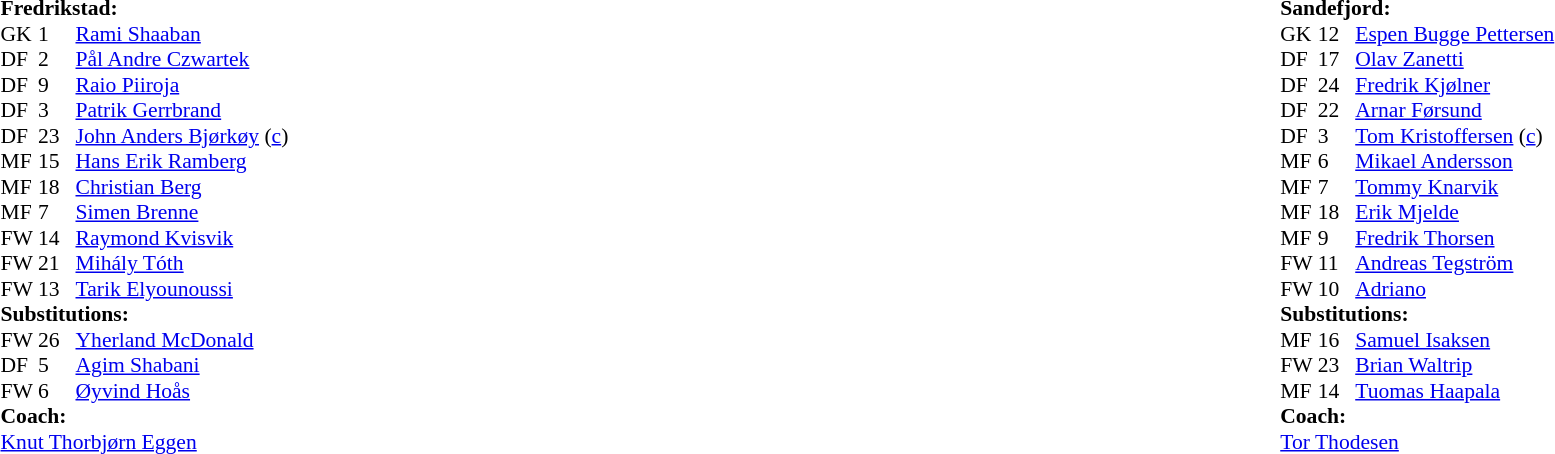<table width=100%>
<tr>
<td valign=top width=50%><br><table style=font-size:90% cellspacing=0 cellpadding=0>
<tr>
<td colspan="4"><strong>Fredrikstad:</strong></td>
</tr>
<tr>
<th width=25></th>
<th width=25></th>
</tr>
<tr>
<td>GK</td>
<td>1</td>
<td> <a href='#'>Rami Shaaban</a></td>
</tr>
<tr>
<td>DF</td>
<td>2</td>
<td> <a href='#'>Pål Andre Czwartek</a></td>
<td></td>
<td></td>
</tr>
<tr>
<td>DF</td>
<td>9</td>
<td> <a href='#'>Raio Piiroja</a></td>
</tr>
<tr>
<td>DF</td>
<td>3</td>
<td> <a href='#'>Patrik Gerrbrand</a></td>
</tr>
<tr>
<td>DF</td>
<td>23</td>
<td> <a href='#'>John Anders Bjørkøy</a> (<a href='#'>c</a>)</td>
</tr>
<tr>
<td>MF</td>
<td>15</td>
<td> <a href='#'>Hans Erik Ramberg</a></td>
</tr>
<tr>
<td>MF</td>
<td>18</td>
<td> <a href='#'>Christian Berg</a></td>
</tr>
<tr>
<td>MF</td>
<td>7</td>
<td> <a href='#'>Simen Brenne</a></td>
</tr>
<tr>
<td>FW</td>
<td>14</td>
<td> <a href='#'>Raymond Kvisvik</a></td>
<td></td>
<td></td>
</tr>
<tr>
<td>FW</td>
<td>21</td>
<td> <a href='#'>Mihály Tóth</a></td>
</tr>
<tr>
<td>FW</td>
<td>13</td>
<td> <a href='#'>Tarik Elyounoussi</a></td>
<td></td>
<td></td>
</tr>
<tr>
<td colspan=3><strong>Substitutions:</strong></td>
</tr>
<tr>
<td>FW</td>
<td>26</td>
<td> <a href='#'>Yherland McDonald</a></td>
<td></td>
<td></td>
</tr>
<tr>
<td>DF</td>
<td>5</td>
<td> <a href='#'>Agim Shabani</a></td>
<td></td>
<td></td>
</tr>
<tr>
<td>FW</td>
<td>6</td>
<td> <a href='#'>Øyvind Hoås</a></td>
<td></td>
<td></td>
</tr>
<tr>
<td colspan=3><strong>Coach:</strong></td>
</tr>
<tr>
<td colspan=4> <a href='#'>Knut Thorbjørn Eggen</a></td>
</tr>
</table>
</td>
<td valign="top" width="50%"><br><table style="font-size: 90%" cellspacing="0" cellpadding="0" align=center>
<tr>
<td colspan="4"><strong>Sandefjord:</strong></td>
</tr>
<tr>
<th width=25></th>
<th width=25></th>
</tr>
<tr>
<td>GK</td>
<td>12</td>
<td> <a href='#'>Espen Bugge Pettersen</a></td>
</tr>
<tr>
<td>DF</td>
<td>17</td>
<td> <a href='#'>Olav Zanetti</a></td>
</tr>
<tr>
<td>DF</td>
<td>24</td>
<td> <a href='#'>Fredrik Kjølner</a></td>
<td></td>
</tr>
<tr>
<td>DF</td>
<td>22</td>
<td> <a href='#'>Arnar Førsund</a></td>
<td></td>
<td></td>
</tr>
<tr>
<td>DF</td>
<td>3</td>
<td> <a href='#'>Tom Kristoffersen</a> (<a href='#'>c</a>)</td>
<td></td>
</tr>
<tr>
<td>MF</td>
<td>6</td>
<td> <a href='#'>Mikael Andersson</a></td>
</tr>
<tr>
<td>MF</td>
<td>7</td>
<td> <a href='#'>Tommy Knarvik</a></td>
</tr>
<tr>
<td>MF</td>
<td>18</td>
<td> <a href='#'>Erik Mjelde</a></td>
<td></td>
<td></td>
</tr>
<tr>
<td>MF</td>
<td>9</td>
<td> <a href='#'>Fredrik Thorsen</a></td>
<td></td>
<td></td>
</tr>
<tr>
<td>FW</td>
<td>11</td>
<td> <a href='#'>Andreas Tegström</a></td>
</tr>
<tr>
<td>FW</td>
<td>10</td>
<td> <a href='#'>Adriano</a></td>
</tr>
<tr>
<td colspan=3><strong>Substitutions:</strong></td>
</tr>
<tr>
<td>MF</td>
<td>16</td>
<td> <a href='#'>Samuel Isaksen</a></td>
<td></td>
<td></td>
</tr>
<tr>
<td>FW</td>
<td>23</td>
<td> <a href='#'>Brian Waltrip</a></td>
<td></td>
<td></td>
</tr>
<tr>
<td>MF</td>
<td>14</td>
<td> <a href='#'>Tuomas Haapala</a></td>
<td></td>
<td></td>
</tr>
<tr>
<td colspan=3><strong>Coach:</strong></td>
</tr>
<tr>
<td colspan=4> <a href='#'>Tor Thodesen</a></td>
</tr>
</table>
</td>
</tr>
</table>
